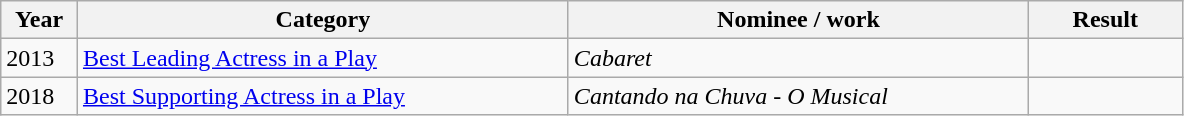<table class=wikitable>
<tr>
<th Width=5%>Year</th>
<th Width=32%>Category</th>
<th Width=30%>Nominee / work</th>
<th Width=10%>Result</th>
</tr>
<tr>
<td>2013</td>
<td><a href='#'>Best Leading Actress in a Play</a></td>
<td><em>Cabaret</em></td>
<td></td>
</tr>
<tr>
<td>2018</td>
<td><a href='#'>Best Supporting Actress in a Play</a></td>
<td><em>Cantando na Chuva - O Musical </em></td>
<td></td>
</tr>
</table>
